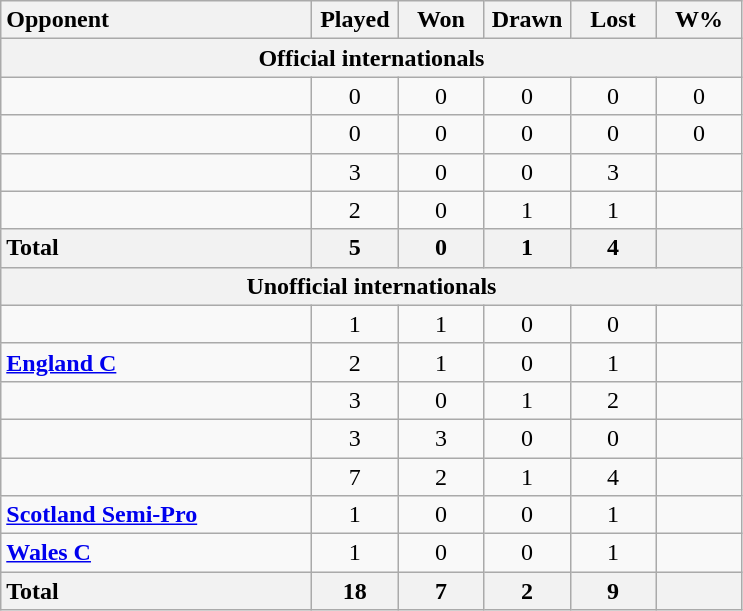<table class="wikitable sortable" style="text-align:center;">
<tr>
<th style="width:200px; text-align:left;">Opponent</th>
<th style="width:50px;">Played</th>
<th style="width:50px;">Won</th>
<th style="width:50px;">Drawn</th>
<th style="width:50px;">Lost</th>
<th style="width:50px;">W%</th>
</tr>
<tr>
<th colspan=6>Official internationals</th>
</tr>
<tr>
<td style="text-align:left;"><strong></strong></td>
<td>0</td>
<td>0</td>
<td>0</td>
<td>0</td>
<td>0</td>
</tr>
<tr>
<td style="text-align:left;"><strong></strong></td>
<td>0</td>
<td>0</td>
<td>0</td>
<td>0</td>
<td>0</td>
</tr>
<tr>
<td style="text-align:left;"><strong></strong></td>
<td>3</td>
<td>0</td>
<td>0</td>
<td>3</td>
<td></td>
</tr>
<tr>
<td style="text-align:left;"><strong></strong></td>
<td>2</td>
<td>0</td>
<td>1</td>
<td>1</td>
<td></td>
</tr>
<tr>
<th style="text-align:left;"><strong>Total</strong></th>
<th>5</th>
<th>0</th>
<th>1</th>
<th>4</th>
<th></th>
</tr>
<tr>
<th colspan=6>Unofficial internationals</th>
</tr>
<tr>
<td style="text-align:left;"><strong></strong></td>
<td>1</td>
<td>1</td>
<td>0</td>
<td>0</td>
<td></td>
</tr>
<tr>
<td style="text-align:left;"><strong> <a href='#'>England C</a></strong></td>
<td>2</td>
<td>1</td>
<td>0</td>
<td>1</td>
<td></td>
</tr>
<tr>
<td style="text-align:left;"><strong></strong></td>
<td>3</td>
<td>0</td>
<td>1</td>
<td>2</td>
<td></td>
</tr>
<tr>
<td style="text-align:left;"><strong></strong></td>
<td>3</td>
<td>3</td>
<td>0</td>
<td>0</td>
<td></td>
</tr>
<tr>
<td style="text-align:left;"><strong></strong></td>
<td>7</td>
<td>2</td>
<td>1</td>
<td>4</td>
<td></td>
</tr>
<tr>
<td style="text-align:left;"><strong> <a href='#'>Scotland Semi-Pro</a></strong></td>
<td>1</td>
<td>0</td>
<td>0</td>
<td>1</td>
<td></td>
</tr>
<tr>
<td style="text-align:left;"><strong> <a href='#'>Wales C</a> </strong></td>
<td>1</td>
<td>0</td>
<td>0</td>
<td>1</td>
<td></td>
</tr>
<tr>
<th style="text-align:left;"><strong>Total</strong></th>
<th>18</th>
<th>7</th>
<th>2</th>
<th>9</th>
<th></th>
</tr>
</table>
